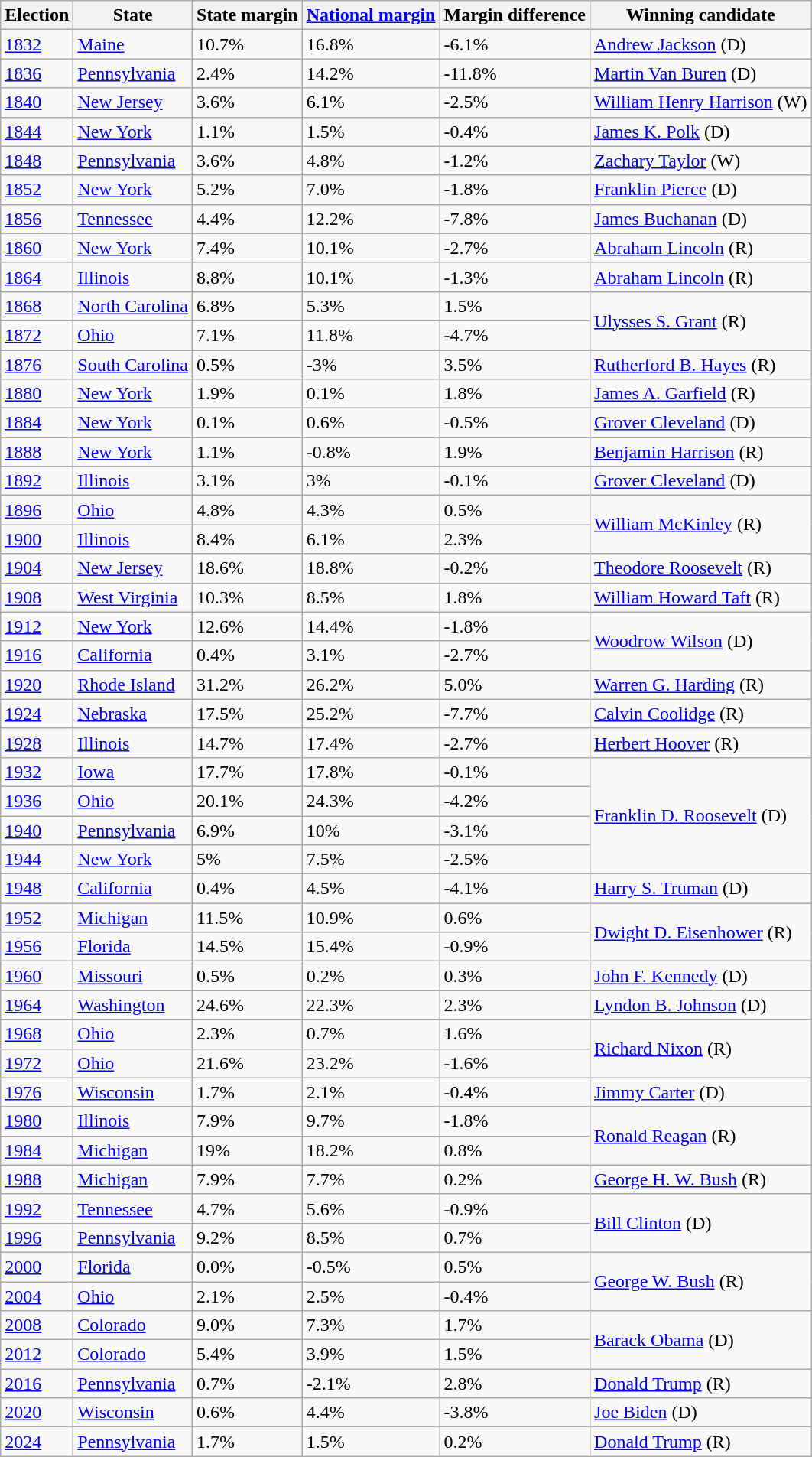<table class="wikitable sortable">
<tr>
<th>Election</th>
<th>State</th>
<th>State margin</th>
<th><a href='#'>National margin</a></th>
<th>Margin difference</th>
<th>Winning candidate</th>
</tr>
<tr>
<td><a href='#'>1832</a></td>
<td><a href='#'>Maine</a></td>
<td>10.7%</td>
<td>16.8%</td>
<td>-6.1%</td>
<td data-sort-value="D"><a href='#'>Andrew Jackson</a> (D)</td>
</tr>
<tr>
<td><a href='#'>1836</a></td>
<td><a href='#'>Pennsylvania</a></td>
<td>2.4%</td>
<td>14.2%</td>
<td>-11.8%</td>
<td data-sort-value="D"><a href='#'>Martin Van Buren</a> (D)</td>
</tr>
<tr>
<td><a href='#'>1840</a></td>
<td><a href='#'>New Jersey</a></td>
<td>3.6%</td>
<td>6.1%</td>
<td>-2.5%</td>
<td data-sort-value="W"><a href='#'>William Henry Harrison</a> (W)</td>
</tr>
<tr>
<td><a href='#'>1844</a></td>
<td><a href='#'>New York</a></td>
<td>1.1%</td>
<td>1.5%</td>
<td>-0.4%</td>
<td data-sort-value="D"><a href='#'>James K. Polk</a> (D)</td>
</tr>
<tr>
<td><a href='#'>1848</a></td>
<td><a href='#'>Pennsylvania</a></td>
<td>3.6%</td>
<td>4.8%</td>
<td>-1.2%</td>
<td data-sort-value="W"><a href='#'>Zachary Taylor</a> (W)</td>
</tr>
<tr>
<td><a href='#'>1852</a></td>
<td><a href='#'>New York</a></td>
<td>5.2%</td>
<td>7.0%</td>
<td>-1.8%</td>
<td data-sort-value="D"><a href='#'>Franklin Pierce</a> (D)</td>
</tr>
<tr>
<td><a href='#'>1856</a></td>
<td><a href='#'>Tennessee</a></td>
<td>4.4%</td>
<td>12.2%</td>
<td>-7.8%</td>
<td data-sort-value="D"><a href='#'>James Buchanan</a> (D)</td>
</tr>
<tr>
<td><a href='#'>1860</a></td>
<td><a href='#'>New York</a></td>
<td>7.4%</td>
<td>10.1%</td>
<td>-2.7%</td>
<td data-sort-value="R"><a href='#'>Abraham Lincoln</a> (R)</td>
</tr>
<tr>
<td><a href='#'>1864</a></td>
<td><a href='#'>Illinois</a></td>
<td>8.8%</td>
<td>10.1%</td>
<td>-1.3%</td>
<td data-sort-value="R"><a href='#'>Abraham Lincoln</a> (R)</td>
</tr>
<tr>
<td><a href='#'>1868</a></td>
<td><a href='#'>North Carolina</a></td>
<td>6.8%</td>
<td>5.3%</td>
<td>1.5%</td>
<td rowspan="2" data-sort-value="R"><a href='#'>Ulysses S. Grant</a> (R)</td>
</tr>
<tr>
<td><a href='#'>1872</a></td>
<td><a href='#'>Ohio</a></td>
<td>7.1%</td>
<td>11.8%</td>
<td>-4.7%</td>
</tr>
<tr>
<td><a href='#'>1876</a></td>
<td><a href='#'>South Carolina</a></td>
<td>0.5%</td>
<td>-3%</td>
<td>3.5%</td>
<td data-sort-value="R"><a href='#'>Rutherford B. Hayes</a> (R)</td>
</tr>
<tr>
<td><a href='#'>1880</a></td>
<td><a href='#'>New York</a></td>
<td>1.9%</td>
<td>0.1%</td>
<td>1.8%</td>
<td data-sort-value="R"><a href='#'>James A. Garfield</a> (R)</td>
</tr>
<tr>
<td><a href='#'>1884</a></td>
<td><a href='#'>New York</a></td>
<td>0.1%</td>
<td>0.6%</td>
<td>-0.5%</td>
<td data-sort-value="D"><a href='#'>Grover Cleveland</a> (D)</td>
</tr>
<tr>
<td><a href='#'>1888</a></td>
<td><a href='#'>New York</a></td>
<td>1.1%</td>
<td>-0.8%</td>
<td>1.9%</td>
<td data-sort-value="R"><a href='#'>Benjamin Harrison</a> (R)</td>
</tr>
<tr>
<td><a href='#'>1892</a></td>
<td><a href='#'>Illinois</a></td>
<td>3.1%</td>
<td>3%</td>
<td>-0.1%</td>
<td data-sort-value="D"><a href='#'>Grover Cleveland</a> (D)</td>
</tr>
<tr>
<td><a href='#'>1896</a></td>
<td><a href='#'>Ohio</a></td>
<td>4.8%</td>
<td>4.3%</td>
<td>0.5%</td>
<td rowspan="2" data-sort-value="R"><a href='#'>William McKinley</a> (R)</td>
</tr>
<tr>
<td><a href='#'>1900</a></td>
<td><a href='#'>Illinois</a></td>
<td>8.4%</td>
<td>6.1%</td>
<td>2.3%</td>
</tr>
<tr>
<td><a href='#'>1904</a></td>
<td><a href='#'>New Jersey</a></td>
<td>18.6%</td>
<td>18.8%</td>
<td>-0.2%</td>
<td data-sort-value="R"><a href='#'>Theodore Roosevelt</a> (R)</td>
</tr>
<tr>
<td><a href='#'>1908</a></td>
<td><a href='#'>West Virginia</a></td>
<td>10.3%</td>
<td>8.5%</td>
<td>1.8%</td>
<td data-sort-value="R"><a href='#'>William Howard Taft</a> (R)</td>
</tr>
<tr>
<td><a href='#'>1912</a></td>
<td><a href='#'>New York</a></td>
<td>12.6%</td>
<td>14.4%</td>
<td>-1.8%</td>
<td rowspan="2" data-sort-value="D"><a href='#'>Woodrow Wilson</a> (D)</td>
</tr>
<tr>
<td><a href='#'>1916</a></td>
<td><a href='#'>California</a></td>
<td>0.4%</td>
<td>3.1%</td>
<td>-2.7%</td>
</tr>
<tr>
<td><a href='#'>1920</a></td>
<td><a href='#'>Rhode Island</a></td>
<td>31.2%</td>
<td>26.2%</td>
<td>5.0%</td>
<td data-sort-value="R"><a href='#'>Warren G. Harding</a> (R)</td>
</tr>
<tr>
<td><a href='#'>1924</a></td>
<td><a href='#'>Nebraska</a></td>
<td>17.5%</td>
<td>25.2%</td>
<td>-7.7%</td>
<td data-sort-value="R"><a href='#'>Calvin Coolidge</a> (R)</td>
</tr>
<tr>
<td><a href='#'>1928</a></td>
<td><a href='#'>Illinois</a></td>
<td>14.7%</td>
<td>17.4%</td>
<td>-2.7%</td>
<td data-sort-value="R"><a href='#'>Herbert Hoover</a> (R)</td>
</tr>
<tr>
<td><a href='#'>1932</a></td>
<td><a href='#'>Iowa</a></td>
<td>17.7%</td>
<td>17.8%</td>
<td>-0.1%</td>
<td rowspan="4" data-sort-value="D"><a href='#'>Franklin D. Roosevelt</a> (D)</td>
</tr>
<tr>
<td><a href='#'>1936</a></td>
<td><a href='#'>Ohio</a></td>
<td>20.1%</td>
<td>24.3%</td>
<td>-4.2%</td>
</tr>
<tr>
<td><a href='#'>1940</a></td>
<td><a href='#'>Pennsylvania</a></td>
<td>6.9%</td>
<td>10%</td>
<td>-3.1%</td>
</tr>
<tr>
<td><a href='#'>1944</a></td>
<td><a href='#'>New York</a></td>
<td>5%</td>
<td>7.5%</td>
<td>-2.5%</td>
</tr>
<tr>
<td><a href='#'>1948</a></td>
<td><a href='#'>California</a></td>
<td>0.4%</td>
<td>4.5%</td>
<td>-4.1%</td>
<td data-sort-value="D"><a href='#'>Harry S. Truman</a> (D)</td>
</tr>
<tr>
<td><a href='#'>1952</a></td>
<td><a href='#'>Michigan</a></td>
<td>11.5%</td>
<td>10.9%</td>
<td>0.6%</td>
<td rowspan="2" data-sort-value="R"><a href='#'>Dwight D. Eisenhower</a> (R)</td>
</tr>
<tr>
<td><a href='#'>1956</a></td>
<td><a href='#'>Florida</a></td>
<td>14.5%</td>
<td>15.4%</td>
<td>-0.9%</td>
</tr>
<tr>
<td><a href='#'>1960</a></td>
<td><a href='#'>Missouri</a></td>
<td>0.5%</td>
<td>0.2%</td>
<td>0.3%</td>
<td data-sort-value="D"><a href='#'>John F. Kennedy</a> (D)</td>
</tr>
<tr>
<td><a href='#'>1964</a></td>
<td><a href='#'>Washington</a></td>
<td>24.6%</td>
<td>22.3%</td>
<td>2.3%</td>
<td data-sort-value="D"><a href='#'>Lyndon B. Johnson</a> (D)</td>
</tr>
<tr>
<td><a href='#'>1968</a></td>
<td><a href='#'>Ohio</a></td>
<td>2.3%</td>
<td>0.7%</td>
<td>1.6%</td>
<td rowspan="2" data-sort-value="R"><a href='#'>Richard Nixon</a> (R)</td>
</tr>
<tr>
<td><a href='#'>1972</a></td>
<td><a href='#'>Ohio</a></td>
<td>21.6%</td>
<td>23.2%</td>
<td>-1.6%</td>
</tr>
<tr>
<td><a href='#'>1976</a></td>
<td><a href='#'>Wisconsin</a></td>
<td>1.7%</td>
<td>2.1%</td>
<td>-0.4%</td>
<td data-sort-value="D"><a href='#'>Jimmy Carter</a> (D)</td>
</tr>
<tr>
<td><a href='#'>1980</a></td>
<td><a href='#'>Illinois</a></td>
<td>7.9%</td>
<td>9.7%</td>
<td>-1.8%</td>
<td rowspan="2" data-sort-value="R"><a href='#'>Ronald Reagan</a> (R)</td>
</tr>
<tr>
<td><a href='#'>1984</a></td>
<td><a href='#'>Michigan</a></td>
<td>19%</td>
<td>18.2%</td>
<td>0.8%</td>
</tr>
<tr>
<td><a href='#'>1988</a></td>
<td><a href='#'>Michigan</a></td>
<td>7.9%</td>
<td>7.7%</td>
<td>0.2%</td>
<td data-sort-value="R"><a href='#'>George H. W. Bush</a> (R)</td>
</tr>
<tr>
<td><a href='#'>1992</a></td>
<td><a href='#'>Tennessee</a></td>
<td>4.7%</td>
<td>5.6%</td>
<td>-0.9%</td>
<td rowspan="2" data-sort-value="D"><a href='#'>Bill Clinton</a> (D)</td>
</tr>
<tr>
<td><a href='#'>1996</a></td>
<td><a href='#'>Pennsylvania</a></td>
<td>9.2%</td>
<td>8.5%</td>
<td>0.7%</td>
</tr>
<tr>
<td><a href='#'>2000</a></td>
<td><a href='#'>Florida</a></td>
<td>0.0%</td>
<td>-0.5%</td>
<td>0.5%</td>
<td rowspan="2" data-sort-value="R"><a href='#'>George W. Bush</a> (R)</td>
</tr>
<tr>
<td><a href='#'>2004</a></td>
<td><a href='#'>Ohio</a></td>
<td>2.1%</td>
<td>2.5%</td>
<td>-0.4%</td>
</tr>
<tr>
<td><a href='#'>2008</a></td>
<td><a href='#'>Colorado</a></td>
<td>9.0%</td>
<td>7.3%</td>
<td>1.7%</td>
<td rowspan="2" data-sort-value="D"><a href='#'>Barack Obama</a> (D)</td>
</tr>
<tr>
<td><a href='#'>2012</a></td>
<td><a href='#'>Colorado</a></td>
<td>5.4%</td>
<td>3.9%</td>
<td>1.5%</td>
</tr>
<tr>
<td><a href='#'>2016</a></td>
<td><a href='#'>Pennsylvania</a></td>
<td>0.7%</td>
<td>-2.1%</td>
<td>2.8%</td>
<td data-sort-value="R"><a href='#'>Donald Trump</a> (R)</td>
</tr>
<tr>
<td><a href='#'>2020</a></td>
<td><a href='#'>Wisconsin</a></td>
<td>0.6%</td>
<td>4.4%</td>
<td>-3.8%</td>
<td data-sort-value="D"><a href='#'>Joe Biden</a> (D)</td>
</tr>
<tr>
<td><a href='#'>2024</a></td>
<td><a href='#'>Pennsylvania</a></td>
<td>1.7%</td>
<td>1.5%</td>
<td>0.2%</td>
<td data-sort-value="D"><a href='#'>Donald Trump</a> (R)</td>
</tr>
</table>
